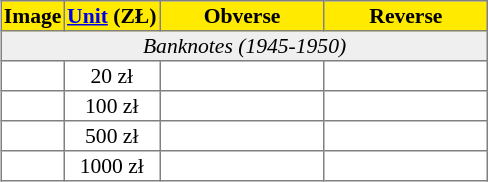<table border=1 width=325 align=center cellpadding=1 cellspacing=0 style="margin-left:0.5em; border-collapse:collapse; text-align:center; font-size:90%;">
<tr bgcolor="#ffdead;">
<th>Image</th>
<th width=20%><a href='#'>Unit</a> (ZŁ)</th>
<th width=40%>Obverse</th>
<th width=40%>Reverse</th>
</tr>
<tr>
<td colspan=4 bgcolor="#efefef" align=center><em>Banknotes (1945-1950)</em></td>
</tr>
<tr>
<td align="center"></td>
<td>20 zł</td>
<td></td>
<td></td>
</tr>
<tr>
<td align="center"></td>
<td>100 zł</td>
<td></td>
<td></td>
</tr>
<tr>
<td align="center"></td>
<td>500 zł</td>
<td></td>
<td></td>
</tr>
<tr>
<td align="center"></td>
<td>1000 zł</td>
<td></td>
<td></td>
</tr>
</table>
